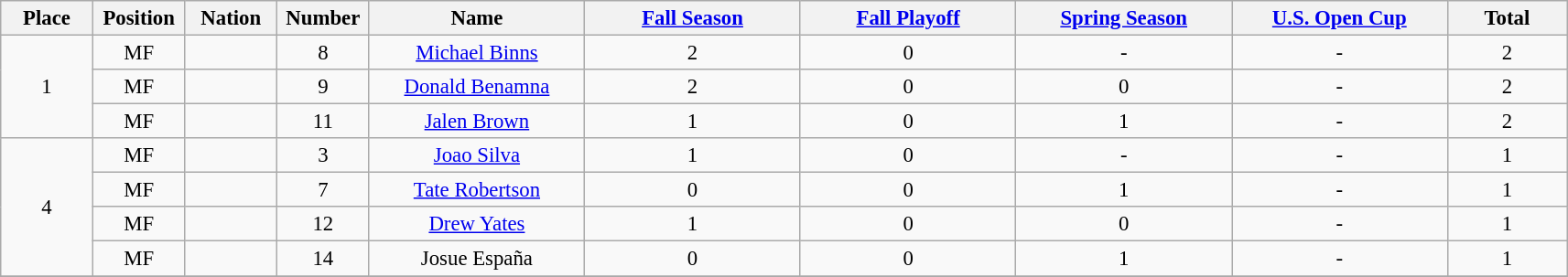<table class="wikitable" style="font-size: 95%; text-align: center;">
<tr>
<th width=60>Place</th>
<th width=60>Position</th>
<th width=60>Nation</th>
<th width=60>Number</th>
<th width=150>Name</th>
<th width=150><a href='#'>Fall Season</a></th>
<th width=150><a href='#'>Fall Playoff</a></th>
<th width=150><a href='#'>Spring Season</a></th>
<th width=150><a href='#'>U.S. Open Cup</a></th>
<th width=80><strong>Total</strong></th>
</tr>
<tr>
<td rowspan="3">1</td>
<td>MF</td>
<td></td>
<td>8</td>
<td><a href='#'>Michael Binns</a></td>
<td>2</td>
<td>0</td>
<td>-</td>
<td>-</td>
<td>2</td>
</tr>
<tr>
<td>MF</td>
<td></td>
<td>9</td>
<td><a href='#'>Donald Benamna</a></td>
<td>2</td>
<td>0</td>
<td>0</td>
<td>-</td>
<td>2</td>
</tr>
<tr>
<td>MF</td>
<td></td>
<td>11</td>
<td><a href='#'>Jalen Brown</a></td>
<td>1</td>
<td>0</td>
<td>1</td>
<td>-</td>
<td>2</td>
</tr>
<tr>
<td rowspan="4">4</td>
<td>MF</td>
<td></td>
<td>3</td>
<td><a href='#'>Joao Silva</a></td>
<td>1</td>
<td>0</td>
<td>-</td>
<td>-</td>
<td>1</td>
</tr>
<tr>
<td>MF</td>
<td></td>
<td>7</td>
<td><a href='#'>Tate Robertson</a></td>
<td>0</td>
<td>0</td>
<td>1</td>
<td>-</td>
<td>1</td>
</tr>
<tr>
<td>MF</td>
<td></td>
<td>12</td>
<td><a href='#'>Drew Yates</a></td>
<td>1</td>
<td>0</td>
<td>0</td>
<td>-</td>
<td>1</td>
</tr>
<tr>
<td>MF</td>
<td></td>
<td>14</td>
<td>Josue España</td>
<td>0</td>
<td>0</td>
<td>1</td>
<td>-</td>
<td>1</td>
</tr>
<tr>
</tr>
</table>
